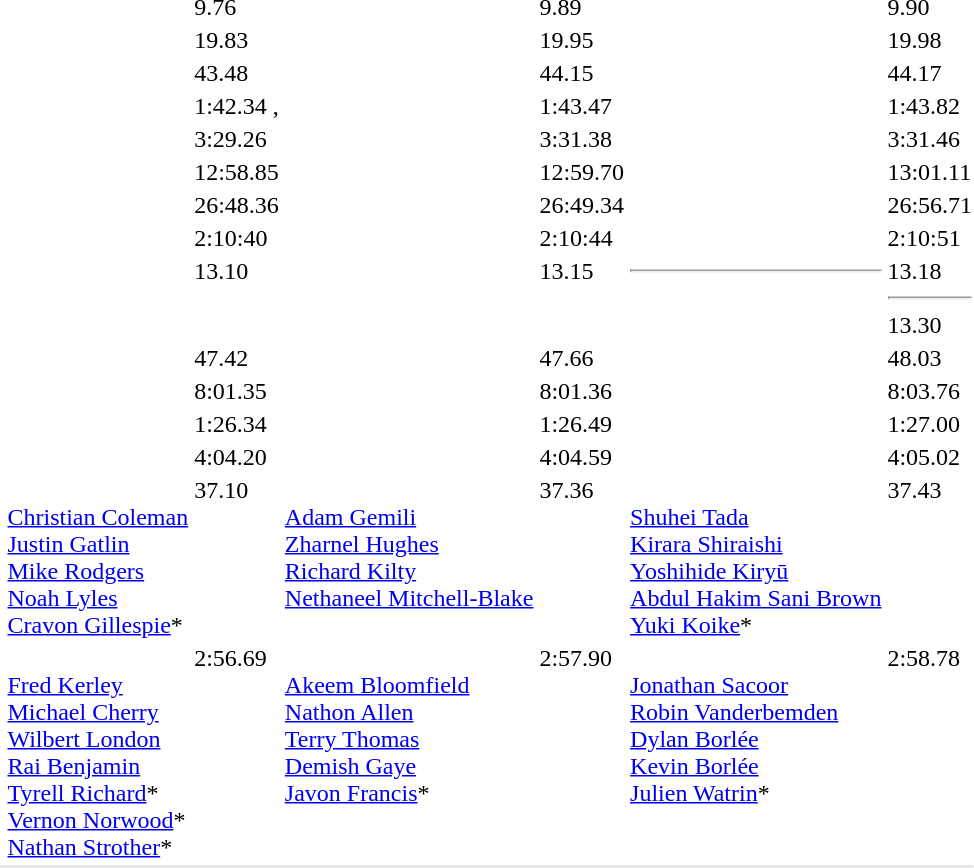<table>
<tr valign="top">
<td></td>
<td></td>
<td>9.76 </td>
<td></td>
<td>9.89</td>
<td></td>
<td>9.90 </td>
</tr>
<tr valign="top">
<td></td>
<td></td>
<td>19.83</td>
<td></td>
<td>19.95</td>
<td></td>
<td>19.98</td>
</tr>
<tr valign="top">
<td></td>
<td></td>
<td>43.48 </td>
<td></td>
<td>44.15 </td>
<td></td>
<td>44.17</td>
</tr>
<tr valign="top">
<td></td>
<td></td>
<td>1:42.34 , </td>
<td></td>
<td>1:43.47 </td>
<td></td>
<td>1:43.82</td>
</tr>
<tr valign="top">
<td></td>
<td></td>
<td>3:29.26</td>
<td></td>
<td>3:31.38 </td>
<td></td>
<td>3:31.46 </td>
</tr>
<tr valign="top">
<td></td>
<td></td>
<td>12:58.85 </td>
<td></td>
<td>12:59.70</td>
<td></td>
<td>13:01.11</td>
</tr>
<tr valign="top">
<td></td>
<td></td>
<td>26:48.36 </td>
<td></td>
<td>26:49.34 </td>
<td></td>
<td>26:56.71</td>
</tr>
<tr valign="top">
<td></td>
<td></td>
<td>2:10:40  </td>
<td></td>
<td>2:10:44</td>
<td></td>
<td>2:10:51</td>
</tr>
<tr valign="top">
<td></td>
<td></td>
<td>13.10</td>
<td></td>
<td>13.15</td>
<td><hr></td>
<td>13.18<hr>13.30</td>
</tr>
<tr valign="top">
<td></td>
<td></td>
<td>47.42</td>
<td></td>
<td>47.66</td>
<td></td>
<td>48.03</td>
</tr>
<tr valign="top">
<td></td>
<td></td>
<td>8:01.35 </td>
<td></td>
<td>8:01.36  </td>
<td></td>
<td>8:03.76 </td>
</tr>
<tr valign="top">
<td></td>
<td></td>
<td>1:26.34</td>
<td></td>
<td>1:26.49</td>
<td></td>
<td>1:27.00</td>
</tr>
<tr valign="top">
<td></td>
<td></td>
<td>4:04.20</td>
<td></td>
<td>4:04.59</td>
<td></td>
<td>4:05.02</td>
</tr>
<tr valign="top">
<td></td>
<td><br><a href='#'>Christian Coleman</a><br><a href='#'>Justin Gatlin</a><br><a href='#'>Mike Rodgers</a><br><a href='#'>Noah Lyles</a><br><a href='#'>Cravon Gillespie</a>*</td>
<td>37.10  </td>
<td><br><a href='#'>Adam Gemili</a><br><a href='#'>Zharnel Hughes</a><br><a href='#'>Richard Kilty</a><br><a href='#'>Nethaneel Mitchell-Blake</a></td>
<td>37.36 </td>
<td><br><a href='#'>Shuhei Tada</a><br><a href='#'>Kirara Shiraishi</a><br><a href='#'>Yoshihide Kiryū</a><br><a href='#'>Abdul Hakim Sani Brown</a><br><a href='#'>Yuki Koike</a>*</td>
<td>37.43 </td>
</tr>
<tr valign="top">
<td></td>
<td><br><a href='#'>Fred Kerley</a><br><a href='#'>Michael Cherry</a><br><a href='#'>Wilbert London</a><br><a href='#'>Rai Benjamin</a><br><a href='#'>Tyrell Richard</a>*<br><a href='#'>Vernon Norwood</a>*<br><a href='#'>Nathan Strother</a>*</td>
<td>2:56.69 </td>
<td><br><a href='#'>Akeem Bloomfield</a><br><a href='#'>Nathon Allen</a><br><a href='#'>Terry Thomas</a><br><a href='#'>Demish Gaye</a><br><a href='#'>Javon Francis</a>*</td>
<td>2:57.90 </td>
<td><br><a href='#'>Jonathan Sacoor</a><br><a href='#'>Robin Vanderbemden</a><br><a href='#'>Dylan Borlée</a><br><a href='#'>Kevin Borlée</a><br><a href='#'>Julien Watrin</a>*</td>
<td>2:58.78 </td>
</tr>
<tr style="background:#e8e8e8;">
<td colspan=7></td>
</tr>
</table>
